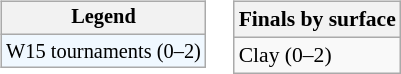<table>
<tr valign=top>
<td><br><table class=wikitable style="font-size:85%">
<tr>
<th>Legend</th>
</tr>
<tr style="background:#f0f8ff;">
<td>W15 tournaments (0–2)</td>
</tr>
</table>
</td>
<td><br><table class=wikitable style="font-size:90%">
<tr>
<th>Finals by surface</th>
</tr>
<tr>
<td>Clay (0–2)</td>
</tr>
</table>
</td>
</tr>
</table>
